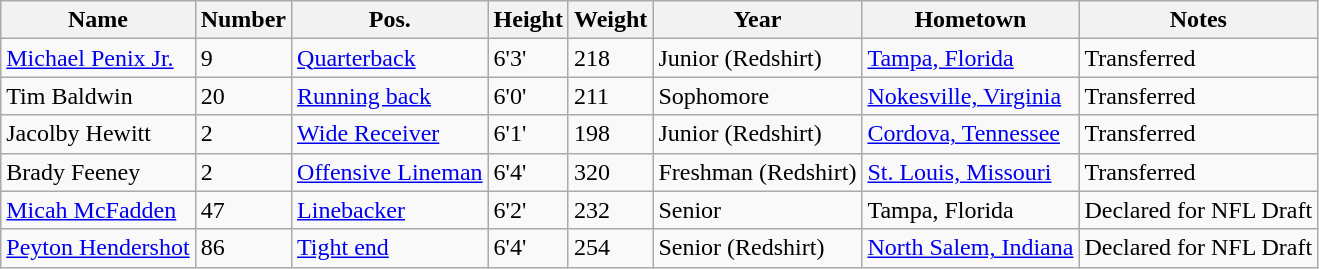<table class="wikitable sortable">
<tr>
<th>Name</th>
<th>Number</th>
<th>Pos.</th>
<th>Height</th>
<th>Weight</th>
<th>Year</th>
<th>Hometown</th>
<th>Notes</th>
</tr>
<tr>
<td><a href='#'>Michael Penix Jr.</a></td>
<td>9</td>
<td><a href='#'>Quarterback</a></td>
<td>6'3'</td>
<td>218</td>
<td>Junior (Redshirt)</td>
<td><a href='#'>Tampa, Florida</a></td>
<td>Transferred</td>
</tr>
<tr>
<td>Tim Baldwin</td>
<td>20</td>
<td><a href='#'>Running back</a></td>
<td>6'0'</td>
<td>211</td>
<td>Sophomore</td>
<td><a href='#'>Nokesville, Virginia</a></td>
<td>Transferred</td>
</tr>
<tr>
<td>Jacolby Hewitt</td>
<td>2</td>
<td><a href='#'>Wide Receiver</a></td>
<td>6'1'</td>
<td>198</td>
<td>Junior (Redshirt)</td>
<td><a href='#'>Cordova, Tennessee</a></td>
<td>Transferred</td>
</tr>
<tr>
<td>Brady Feeney</td>
<td>2</td>
<td><a href='#'>Offensive Lineman</a></td>
<td>6'4'</td>
<td>320</td>
<td>Freshman (Redshirt)</td>
<td><a href='#'>St. Louis, Missouri</a></td>
<td>Transferred</td>
</tr>
<tr>
<td><a href='#'>Micah McFadden</a></td>
<td>47</td>
<td><a href='#'>Linebacker</a></td>
<td>6'2'</td>
<td>232</td>
<td>Senior</td>
<td>Tampa, Florida</td>
<td>Declared for NFL Draft</td>
</tr>
<tr>
<td><a href='#'>Peyton Hendershot</a></td>
<td>86</td>
<td><a href='#'>Tight end</a></td>
<td>6'4'</td>
<td>254</td>
<td>Senior (Redshirt)</td>
<td><a href='#'>North Salem, Indiana</a></td>
<td>Declared for NFL Draft</td>
</tr>
</table>
